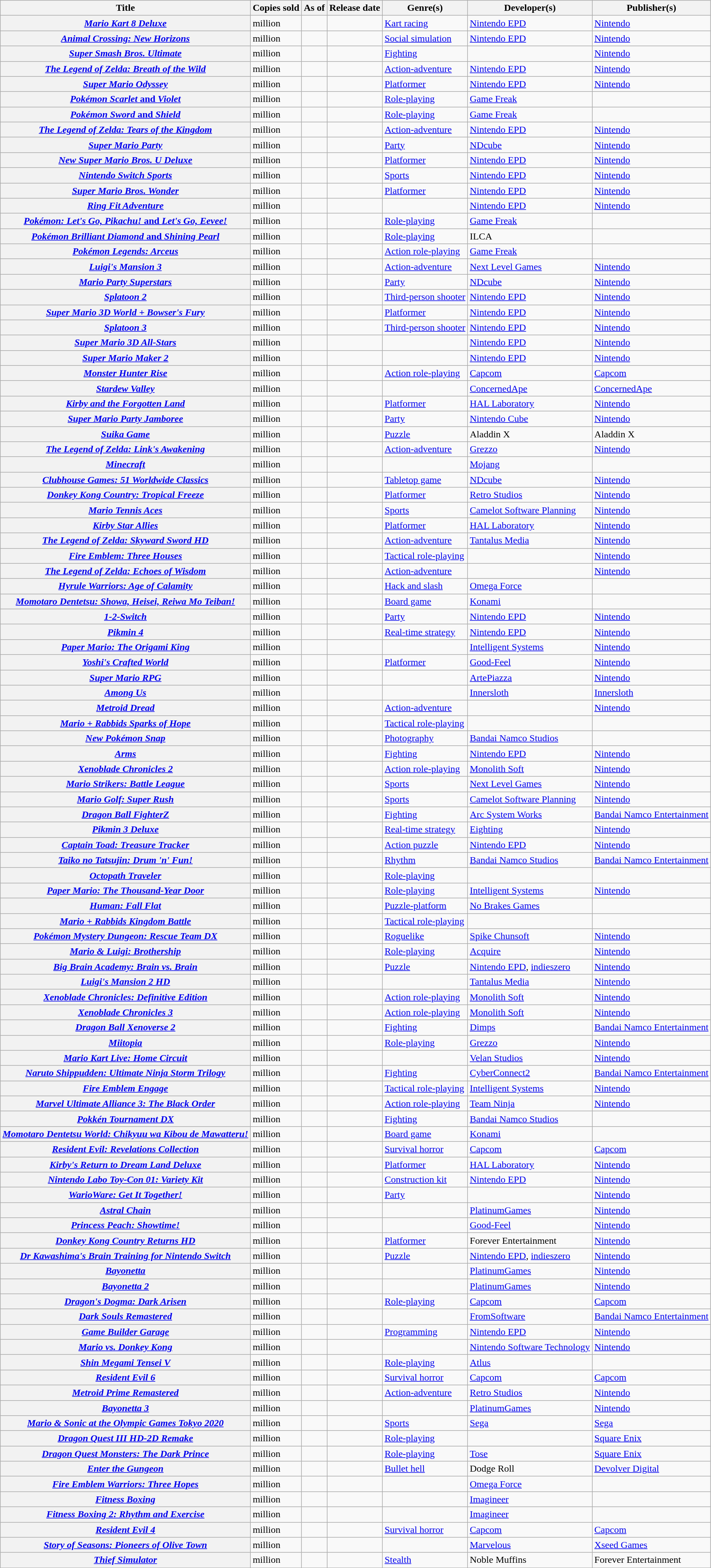<table class="wikitable plainrowheaders sticky-header sortable static-row-numbers">
<tr>
<th scope="col">Title</th>
<th scope="col">Copies sold</th>
<th scope="col">As of</th>
<th scope="col">Release date</th>
<th scope="col">Genre(s)</th>
<th scope="col">Developer(s)</th>
<th scope="col">Publisher(s)</th>
</tr>
<tr>
<th scope="row"><em><a href='#'>Mario Kart 8 Deluxe</a></em></th>
<td>million</td>
<td></td>
<td></td>
<td><a href='#'>Kart racing</a></td>
<td><a href='#'>Nintendo EPD</a></td>
<td><a href='#'>Nintendo</a></td>
</tr>
<tr>
<th scope="row"><em><a href='#'>Animal Crossing: New Horizons</a></em></th>
<td>million</td>
<td></td>
<td></td>
<td><a href='#'>Social simulation</a></td>
<td><a href='#'>Nintendo EPD</a></td>
<td><a href='#'>Nintendo</a></td>
</tr>
<tr>
<th scope="row"><em><a href='#'>Super Smash Bros. Ultimate</a></em></th>
<td>million</td>
<td></td>
<td></td>
<td><a href='#'>Fighting</a></td>
<td></td>
<td><a href='#'>Nintendo</a></td>
</tr>
<tr>
<th scope="row"><em><a href='#'>The Legend of Zelda: Breath of the Wild</a></em></th>
<td>million</td>
<td></td>
<td></td>
<td><a href='#'>Action-adventure</a></td>
<td><a href='#'>Nintendo EPD</a></td>
<td><a href='#'>Nintendo</a></td>
</tr>
<tr>
<th scope="row"><em><a href='#'>Super Mario Odyssey</a></em></th>
<td>million</td>
<td></td>
<td></td>
<td><a href='#'>Platformer</a></td>
<td><a href='#'>Nintendo EPD</a></td>
<td><a href='#'>Nintendo</a></td>
</tr>
<tr>
<th scope="row"><a href='#'><em>Pokémon Scarlet</em> and <em>Violet</em></a></th>
<td>million</td>
<td></td>
<td></td>
<td><a href='#'>Role-playing</a></td>
<td><a href='#'>Game Freak</a></td>
<td></td>
</tr>
<tr>
<th scope="row"><a href='#'><em>Pokémon Sword</em> and <em>Shield</em></a></th>
<td>million</td>
<td></td>
<td></td>
<td><a href='#'>Role-playing</a></td>
<td><a href='#'>Game Freak</a></td>
<td></td>
</tr>
<tr>
<th scope="row"><em><a href='#'>The Legend of Zelda: Tears of the Kingdom</a></em></th>
<td>million</td>
<td></td>
<td></td>
<td><a href='#'>Action-adventure</a></td>
<td><a href='#'>Nintendo EPD</a></td>
<td><a href='#'>Nintendo</a></td>
</tr>
<tr>
<th scope="row"><em><a href='#'>Super Mario Party</a></em></th>
<td>million</td>
<td></td>
<td></td>
<td><a href='#'>Party</a></td>
<td><a href='#'>NDcube</a></td>
<td><a href='#'>Nintendo</a></td>
</tr>
<tr>
<th scope="row"><em><a href='#'>New Super Mario Bros. U Deluxe</a></em></th>
<td>million</td>
<td></td>
<td></td>
<td><a href='#'>Platformer</a></td>
<td><a href='#'>Nintendo EPD</a></td>
<td><a href='#'>Nintendo</a></td>
</tr>
<tr>
<th scope="row"><em><a href='#'>Nintendo Switch Sports</a></em></th>
<td>million</td>
<td></td>
<td></td>
<td><a href='#'>Sports</a></td>
<td><a href='#'>Nintendo EPD</a></td>
<td><a href='#'>Nintendo</a></td>
</tr>
<tr>
<th scope="row"><em><a href='#'>Super Mario Bros. Wonder</a></em></th>
<td>million</td>
<td></td>
<td></td>
<td><a href='#'>Platformer</a></td>
<td><a href='#'>Nintendo EPD</a></td>
<td><a href='#'>Nintendo</a></td>
</tr>
<tr>
<th scope="row"><em><a href='#'>Ring Fit Adventure</a></em></th>
<td>million</td>
<td></td>
<td></td>
<td></td>
<td><a href='#'>Nintendo EPD</a></td>
<td><a href='#'>Nintendo</a></td>
</tr>
<tr>
<th scope="row"><a href='#'><em>Pokémon: Let's Go, Pikachu!</em> and <em>Let's Go, Eevee!</em></a></th>
<td>million</td>
<td></td>
<td></td>
<td><a href='#'>Role-playing</a></td>
<td><a href='#'>Game Freak</a></td>
<td></td>
</tr>
<tr>
<th scope="row"><a href='#'><em>Pokémon Brilliant Diamond</em> and <em>Shining Pearl</em></a></th>
<td>million</td>
<td></td>
<td></td>
<td><a href='#'>Role-playing</a></td>
<td>ILCA</td>
<td></td>
</tr>
<tr>
<th scope="row"><em><a href='#'>Pokémon Legends: Arceus</a></em></th>
<td>million</td>
<td></td>
<td></td>
<td><a href='#'>Action role-playing</a></td>
<td><a href='#'>Game Freak</a></td>
<td></td>
</tr>
<tr>
<th scope="row"><em><a href='#'>Luigi's Mansion 3</a></em></th>
<td>million</td>
<td></td>
<td></td>
<td><a href='#'>Action-adventure</a></td>
<td><a href='#'>Next Level Games</a></td>
<td><a href='#'>Nintendo</a></td>
</tr>
<tr>
<th scope="row"><em><a href='#'>Mario Party Superstars</a></em></th>
<td>million</td>
<td></td>
<td></td>
<td><a href='#'>Party</a></td>
<td><a href='#'>NDcube</a></td>
<td><a href='#'>Nintendo</a></td>
</tr>
<tr>
<th scope="row"><em><a href='#'>Splatoon 2</a></em></th>
<td>million</td>
<td></td>
<td></td>
<td><a href='#'>Third-person shooter</a></td>
<td><a href='#'>Nintendo EPD</a></td>
<td><a href='#'>Nintendo</a></td>
</tr>
<tr>
<th scope="row"><em><a href='#'>Super Mario 3D World + Bowser's Fury</a></em></th>
<td>million</td>
<td></td>
<td></td>
<td><a href='#'>Platformer</a></td>
<td><a href='#'>Nintendo EPD</a></td>
<td><a href='#'>Nintendo</a></td>
</tr>
<tr>
<th scope="row"><em><a href='#'>Splatoon 3</a></em></th>
<td>million</td>
<td></td>
<td></td>
<td><a href='#'>Third-person shooter</a></td>
<td><a href='#'>Nintendo EPD</a></td>
<td><a href='#'>Nintendo</a></td>
</tr>
<tr>
<th scope="row"><em><a href='#'>Super Mario 3D All-Stars</a></em></th>
<td>million</td>
<td></td>
<td></td>
<td></td>
<td><a href='#'>Nintendo EPD</a></td>
<td><a href='#'>Nintendo</a></td>
</tr>
<tr>
<th scope="row"><em><a href='#'>Super Mario Maker 2</a></em></th>
<td>million</td>
<td></td>
<td></td>
<td></td>
<td><a href='#'>Nintendo EPD</a></td>
<td><a href='#'>Nintendo</a></td>
</tr>
<tr>
<th scope="row"><em><a href='#'>Monster Hunter Rise</a></em></th>
<td>million</td>
<td></td>
<td></td>
<td><a href='#'>Action role-playing</a></td>
<td><a href='#'>Capcom</a></td>
<td><a href='#'>Capcom</a></td>
</tr>
<tr>
<th scope="row"><em><a href='#'>Stardew Valley</a></em></th>
<td>million</td>
<td></td>
<td></td>
<td></td>
<td><a href='#'>ConcernedApe</a></td>
<td><a href='#'>ConcernedApe</a></td>
</tr>
<tr>
<th scope="row"><em><a href='#'>Kirby and the Forgotten Land</a></em></th>
<td>million</td>
<td></td>
<td></td>
<td><a href='#'>Platformer</a></td>
<td><a href='#'>HAL Laboratory</a></td>
<td><a href='#'>Nintendo</a></td>
</tr>
<tr>
<th scope="row"><em><a href='#'>Super Mario Party Jamboree</a></em></th>
<td>million</td>
<td></td>
<td></td>
<td><a href='#'>Party</a></td>
<td><a href='#'>Nintendo Cube</a></td>
<td><a href='#'>Nintendo</a></td>
</tr>
<tr>
<th scope="row"><em><a href='#'>Suika Game</a></em></th>
<td>million</td>
<td></td>
<td></td>
<td><a href='#'>Puzzle</a></td>
<td>Aladdin X</td>
<td>Aladdin X</td>
</tr>
<tr>
<th scope="row"><em><a href='#'>The Legend of Zelda: Link's Awakening</a></em></th>
<td>million</td>
<td></td>
<td></td>
<td><a href='#'>Action-adventure</a></td>
<td><a href='#'>Grezzo</a></td>
<td><a href='#'>Nintendo</a></td>
</tr>
<tr>
<th scope="row"><em><a href='#'>Minecraft</a></em></th>
<td>million</td>
<td></td>
<td></td>
<td></td>
<td><a href='#'>Mojang</a></td>
<td></td>
</tr>
<tr>
<th scope="row"><em><a href='#'>Clubhouse Games: 51 Worldwide Classics</a></em></th>
<td>million</td>
<td></td>
<td></td>
<td><a href='#'>Tabletop game</a></td>
<td><a href='#'>NDcube</a></td>
<td><a href='#'>Nintendo</a></td>
</tr>
<tr>
<th scope="row"><em><a href='#'>Donkey Kong Country: Tropical Freeze</a></em></th>
<td>million</td>
<td></td>
<td></td>
<td><a href='#'>Platformer</a></td>
<td><a href='#'>Retro Studios</a></td>
<td><a href='#'>Nintendo</a></td>
</tr>
<tr>
<th scope="row"><em><a href='#'>Mario Tennis Aces</a></em></th>
<td>million</td>
<td></td>
<td></td>
<td><a href='#'>Sports</a></td>
<td><a href='#'>Camelot Software Planning</a></td>
<td><a href='#'>Nintendo</a></td>
</tr>
<tr>
<th scope="row"><em><a href='#'>Kirby Star Allies</a></em></th>
<td>million</td>
<td></td>
<td></td>
<td><a href='#'>Platformer</a></td>
<td><a href='#'>HAL Laboratory</a></td>
<td><a href='#'>Nintendo</a></td>
</tr>
<tr>
<th scope="row"><em><a href='#'>The Legend of Zelda: Skyward Sword HD</a></em></th>
<td>million</td>
<td></td>
<td></td>
<td><a href='#'>Action-adventure</a></td>
<td><a href='#'>Tantalus Media</a></td>
<td><a href='#'>Nintendo</a></td>
</tr>
<tr>
<th scope="row"><em><a href='#'>Fire Emblem: Three Houses</a></em></th>
<td>million</td>
<td></td>
<td></td>
<td><a href='#'>Tactical role-playing</a></td>
<td></td>
<td><a href='#'>Nintendo</a></td>
</tr>
<tr>
<th scope="row"><em><a href='#'>The Legend of Zelda: Echoes of Wisdom</a></em></th>
<td>million</td>
<td></td>
<td></td>
<td><a href='#'>Action-adventure</a></td>
<td></td>
<td><a href='#'>Nintendo</a></td>
</tr>
<tr>
<th scope="row"><em><a href='#'>Hyrule Warriors: Age of Calamity</a></em></th>
<td>million</td>
<td></td>
<td></td>
<td><a href='#'>Hack and slash</a></td>
<td><a href='#'>Omega Force</a></td>
<td></td>
</tr>
<tr>
<th scope="row"><em><a href='#'>Momotaro Dentetsu: Showa, Heisei, Reiwa Mo Teiban!</a></em></th>
<td>million</td>
<td></td>
<td></td>
<td><a href='#'>Board game</a></td>
<td><a href='#'>Konami</a></td>
<td></td>
</tr>
<tr>
<th scope="row"><em><a href='#'>1-2-Switch</a></em></th>
<td>million</td>
<td></td>
<td></td>
<td><a href='#'>Party</a></td>
<td><a href='#'>Nintendo EPD</a></td>
<td><a href='#'>Nintendo</a></td>
</tr>
<tr>
<th scope="row"><em><a href='#'>Pikmin 4</a></em></th>
<td>million</td>
<td></td>
<td></td>
<td><a href='#'>Real-time strategy</a></td>
<td><a href='#'>Nintendo EPD</a></td>
<td><a href='#'>Nintendo</a></td>
</tr>
<tr>
<th scope="row"><em><a href='#'>Paper Mario: The Origami King</a></em></th>
<td>million</td>
<td></td>
<td></td>
<td></td>
<td><a href='#'>Intelligent Systems</a></td>
<td><a href='#'>Nintendo</a></td>
</tr>
<tr>
<th scope="row"><em><a href='#'>Yoshi's Crafted World</a></em></th>
<td>million</td>
<td></td>
<td></td>
<td><a href='#'>Platformer</a></td>
<td><a href='#'>Good-Feel</a></td>
<td><a href='#'>Nintendo</a></td>
</tr>
<tr>
<th scope="row"><em><a href='#'>Super Mario RPG</a></em></th>
<td>million</td>
<td></td>
<td></td>
<td></td>
<td><a href='#'>ArtePiazza</a></td>
<td><a href='#'>Nintendo</a></td>
</tr>
<tr>
<th scope="row"><em><a href='#'>Among Us</a></em></th>
<td>million</td>
<td></td>
<td></td>
<td></td>
<td><a href='#'>Innersloth</a></td>
<td><a href='#'>Innersloth</a></td>
</tr>
<tr>
<th scope="row"><em><a href='#'>Metroid Dread</a></em></th>
<td>million</td>
<td></td>
<td></td>
<td><a href='#'>Action-adventure</a></td>
<td></td>
<td><a href='#'>Nintendo</a></td>
</tr>
<tr>
<th scope="row"><em><a href='#'>Mario + Rabbids Sparks of Hope</a></em></th>
<td>million</td>
<td></td>
<td></td>
<td><a href='#'>Tactical role-playing</a></td>
<td></td>
<td></td>
</tr>
<tr>
<th scope="row"><em><a href='#'>New Pokémon Snap</a></em></th>
<td>million</td>
<td></td>
<td></td>
<td><a href='#'>Photography</a></td>
<td><a href='#'>Bandai Namco Studios</a></td>
<td></td>
</tr>
<tr>
<th scope="row"><em><a href='#'>Arms</a></em></th>
<td>million</td>
<td></td>
<td></td>
<td><a href='#'>Fighting</a></td>
<td><a href='#'>Nintendo EPD</a></td>
<td><a href='#'>Nintendo</a></td>
</tr>
<tr>
<th scope="row"><em><a href='#'>Xenoblade Chronicles 2</a></em></th>
<td>million</td>
<td></td>
<td></td>
<td><a href='#'>Action role-playing</a></td>
<td><a href='#'>Monolith Soft</a></td>
<td><a href='#'>Nintendo</a></td>
</tr>
<tr>
<th scope="row"><em><a href='#'>Mario Strikers: Battle League</a></em></th>
<td>million</td>
<td></td>
<td></td>
<td><a href='#'>Sports</a></td>
<td><a href='#'>Next Level Games</a></td>
<td><a href='#'>Nintendo</a></td>
</tr>
<tr>
<th scope="row"><em><a href='#'>Mario Golf: Super Rush</a></em></th>
<td>million</td>
<td></td>
<td></td>
<td><a href='#'>Sports</a></td>
<td><a href='#'>Camelot Software Planning</a></td>
<td><a href='#'>Nintendo</a></td>
</tr>
<tr>
<th scope="row"><em><a href='#'>Dragon Ball FighterZ</a></em></th>
<td>million</td>
<td></td>
<td></td>
<td><a href='#'>Fighting</a></td>
<td><a href='#'>Arc System Works</a></td>
<td><a href='#'>Bandai Namco Entertainment</a></td>
</tr>
<tr>
<th scope="row"><em><a href='#'>Pikmin 3 Deluxe</a></em></th>
<td>million</td>
<td></td>
<td></td>
<td><a href='#'>Real-time strategy</a></td>
<td><a href='#'>Eighting</a></td>
<td><a href='#'>Nintendo</a></td>
</tr>
<tr>
<th scope="row"><em><a href='#'>Captain Toad: Treasure Tracker</a></em></th>
<td>million</td>
<td></td>
<td></td>
<td><a href='#'>Action puzzle</a></td>
<td><a href='#'>Nintendo EPD</a></td>
<td><a href='#'>Nintendo</a></td>
</tr>
<tr>
<th scope="row"><em><a href='#'>Taiko no Tatsujin: Drum 'n' Fun!</a></em></th>
<td>million</td>
<td></td>
<td></td>
<td><a href='#'>Rhythm</a></td>
<td><a href='#'>Bandai Namco Studios</a></td>
<td><a href='#'>Bandai Namco Entertainment</a></td>
</tr>
<tr>
<th scope="row"><em><a href='#'>Octopath Traveler</a></em></th>
<td>million</td>
<td></td>
<td></td>
<td><a href='#'>Role-playing</a></td>
<td></td>
<td></td>
</tr>
<tr>
<th scope="row"><em><a href='#'>Paper Mario: The Thousand-Year Door</a></em></th>
<td>million</td>
<td></td>
<td></td>
<td><a href='#'>Role-playing</a></td>
<td><a href='#'>Intelligent Systems</a></td>
<td><a href='#'>Nintendo</a></td>
</tr>
<tr>
<th scope="row"><em><a href='#'>Human: Fall Flat</a></em></th>
<td>million</td>
<td></td>
<td></td>
<td><a href='#'>Puzzle-platform</a></td>
<td><a href='#'>No Brakes Games</a></td>
<td></td>
</tr>
<tr>
<th scope="row"><em><a href='#'>Mario + Rabbids Kingdom Battle</a></em></th>
<td>million</td>
<td></td>
<td></td>
<td><a href='#'>Tactical role-playing</a></td>
<td></td>
<td></td>
</tr>
<tr>
<th scope="row"><em><a href='#'>Pokémon Mystery Dungeon: Rescue Team DX</a></em></th>
<td>million</td>
<td></td>
<td></td>
<td><a href='#'>Roguelike</a></td>
<td><a href='#'>Spike Chunsoft</a></td>
<td><a href='#'>Nintendo</a></td>
</tr>
<tr>
<th scope="row"><em><a href='#'>Mario & Luigi: Brothership</a></em></th>
<td>million</td>
<td></td>
<td></td>
<td><a href='#'>Role-playing</a></td>
<td><a href='#'>Acquire</a></td>
<td><a href='#'>Nintendo</a></td>
</tr>
<tr>
<th scope="row"><em><a href='#'>Big Brain Academy: Brain vs. Brain</a></em></th>
<td>million</td>
<td></td>
<td></td>
<td><a href='#'>Puzzle</a></td>
<td><a href='#'>Nintendo EPD</a>, <a href='#'>indieszero</a></td>
<td><a href='#'>Nintendo</a></td>
</tr>
<tr>
<th scope="row"><em><a href='#'>Luigi's Mansion 2 HD</a></em></th>
<td>million</td>
<td></td>
<td></td>
<td></td>
<td><a href='#'>Tantalus Media</a></td>
<td><a href='#'>Nintendo</a></td>
</tr>
<tr>
<th scope="row"><em><a href='#'>Xenoblade Chronicles: Definitive Edition</a></em></th>
<td>million</td>
<td></td>
<td></td>
<td><a href='#'>Action role-playing</a></td>
<td><a href='#'>Monolith Soft</a></td>
<td><a href='#'>Nintendo</a></td>
</tr>
<tr>
<th scope="row"><em><a href='#'>Xenoblade Chronicles 3</a></em></th>
<td>million</td>
<td></td>
<td></td>
<td><a href='#'>Action role-playing</a></td>
<td><a href='#'>Monolith Soft</a></td>
<td><a href='#'>Nintendo</a></td>
</tr>
<tr>
<th scope="row"><em><a href='#'>Dragon Ball Xenoverse 2</a></em></th>
<td>million</td>
<td></td>
<td></td>
<td><a href='#'>Fighting</a></td>
<td><a href='#'>Dimps</a></td>
<td><a href='#'>Bandai Namco Entertainment</a></td>
</tr>
<tr>
<th scope="row"><em><a href='#'>Miitopia</a></em></th>
<td>million</td>
<td></td>
<td></td>
<td><a href='#'>Role-playing</a></td>
<td><a href='#'>Grezzo</a></td>
<td><a href='#'>Nintendo</a></td>
</tr>
<tr>
<th scope="row"><em><a href='#'>Mario Kart Live: Home Circuit</a></em></th>
<td>million</td>
<td></td>
<td></td>
<td></td>
<td><a href='#'>Velan Studios</a></td>
<td><a href='#'>Nintendo</a></td>
</tr>
<tr>
<th scope="row"><em><a href='#'>Naruto Shippudden: Ultimate Ninja Storm Trilogy</a></em></th>
<td>million</td>
<td></td>
<td></td>
<td><a href='#'>Fighting</a></td>
<td><a href='#'>CyberConnect2</a></td>
<td><a href='#'>Bandai Namco Entertainment</a></td>
</tr>
<tr>
<th scope="row"><em><a href='#'>Fire Emblem Engage</a></em></th>
<td>million</td>
<td></td>
<td></td>
<td><a href='#'>Tactical role-playing</a></td>
<td><a href='#'>Intelligent Systems</a></td>
<td><a href='#'>Nintendo</a></td>
</tr>
<tr>
<th scope="row"><em><a href='#'>Marvel Ultimate Alliance 3: The Black Order</a></em></th>
<td>million</td>
<td></td>
<td></td>
<td><a href='#'>Action role-playing</a></td>
<td><a href='#'>Team Ninja</a></td>
<td><a href='#'>Nintendo</a></td>
</tr>
<tr>
<th scope="row"><em><a href='#'>Pokkén Tournament DX</a></em></th>
<td>million</td>
<td></td>
<td></td>
<td><a href='#'>Fighting</a></td>
<td><a href='#'>Bandai Namco Studios</a></td>
<td></td>
</tr>
<tr>
<th scope="row"><em><a href='#'>Momotaro Dentetsu World: Chikyuu wa Kibou de Mawatteru!</a></em></th>
<td>million</td>
<td></td>
<td></td>
<td><a href='#'>Board game</a></td>
<td><a href='#'>Konami</a></td>
<td></td>
</tr>
<tr>
<th scope="row"><em><a href='#'>Resident Evil: Revelations Collection</a></em></th>
<td>million</td>
<td></td>
<td></td>
<td><a href='#'>Survival horror</a></td>
<td><a href='#'>Capcom</a></td>
<td><a href='#'>Capcom</a></td>
</tr>
<tr>
<th scope="row"><em><a href='#'>Kirby's Return to Dream Land Deluxe</a></em></th>
<td>million</td>
<td></td>
<td></td>
<td><a href='#'>Platformer</a></td>
<td><a href='#'>HAL Laboratory</a></td>
<td><a href='#'>Nintendo</a></td>
</tr>
<tr>
<th scope="row"><em><a href='#'>Nintendo Labo Toy-Con 01: Variety Kit</a></em></th>
<td>million</td>
<td></td>
<td></td>
<td><a href='#'>Construction kit</a></td>
<td><a href='#'>Nintendo EPD</a></td>
<td><a href='#'>Nintendo</a></td>
</tr>
<tr>
<th scope="row"><em><a href='#'>WarioWare: Get It Together!</a></em></th>
<td>million</td>
<td></td>
<td></td>
<td><a href='#'>Party</a></td>
<td></td>
<td><a href='#'>Nintendo</a></td>
</tr>
<tr>
<th scope="row"><em><a href='#'>Astral Chain</a></em></th>
<td>million</td>
<td></td>
<td></td>
<td></td>
<td><a href='#'>PlatinumGames</a></td>
<td><a href='#'>Nintendo</a></td>
</tr>
<tr>
<th scope="row"><em><a href='#'>Princess Peach: Showtime!</a></em></th>
<td>million</td>
<td></td>
<td></td>
<td></td>
<td><a href='#'>Good-Feel</a></td>
<td><a href='#'>Nintendo</a></td>
</tr>
<tr>
<th scope="row"><em><a href='#'>Donkey Kong Country Returns HD</a></em></th>
<td>million</td>
<td></td>
<td></td>
<td><a href='#'>Platformer</a></td>
<td>Forever Entertainment</td>
<td><a href='#'>Nintendo</a></td>
</tr>
<tr>
<th scope="row"><em><a href='#'>Dr Kawashima's Brain Training for Nintendo Switch</a></em></th>
<td>million</td>
<td></td>
<td></td>
<td><a href='#'>Puzzle</a></td>
<td><a href='#'>Nintendo EPD</a>, <a href='#'>indieszero</a></td>
<td><a href='#'>Nintendo</a></td>
</tr>
<tr>
<th scope="row"><em><a href='#'>Bayonetta</a></em></th>
<td>million</td>
<td></td>
<td></td>
<td></td>
<td><a href='#'>PlatinumGames</a></td>
<td><a href='#'>Nintendo</a></td>
</tr>
<tr>
<th scope="row"><em><a href='#'>Bayonetta 2</a></em></th>
<td>million</td>
<td></td>
<td></td>
<td></td>
<td><a href='#'>PlatinumGames</a></td>
<td><a href='#'>Nintendo</a></td>
</tr>
<tr>
<th scope="row"><em><a href='#'>Dragon's Dogma: Dark Arisen</a></em></th>
<td>million</td>
<td></td>
<td></td>
<td><a href='#'>Role-playing</a></td>
<td><a href='#'>Capcom</a></td>
<td><a href='#'>Capcom</a></td>
</tr>
<tr>
<th scope="row"><em><a href='#'>Dark Souls Remastered</a></em></th>
<td>million</td>
<td></td>
<td></td>
<td></td>
<td><a href='#'>FromSoftware</a></td>
<td><a href='#'>Bandai Namco Entertainment</a></td>
</tr>
<tr>
<th scope="row"><em><a href='#'>Game Builder Garage</a></em></th>
<td>million</td>
<td></td>
<td></td>
<td><a href='#'>Programming</a></td>
<td><a href='#'>Nintendo EPD</a></td>
<td><a href='#'>Nintendo</a></td>
</tr>
<tr>
<th scope="row"><em><a href='#'>Mario vs. Donkey Kong</a></em></th>
<td>million</td>
<td></td>
<td></td>
<td></td>
<td><a href='#'>Nintendo Software Technology</a></td>
<td><a href='#'>Nintendo</a></td>
</tr>
<tr>
<th scope="row"><em><a href='#'>Shin Megami Tensei V</a></em></th>
<td>million</td>
<td></td>
<td></td>
<td><a href='#'>Role-playing</a></td>
<td><a href='#'>Atlus</a></td>
<td></td>
</tr>
<tr>
<th scope="row"><em><a href='#'>Resident Evil 6</a></em></th>
<td>million</td>
<td></td>
<td></td>
<td><a href='#'>Survival horror</a></td>
<td><a href='#'>Capcom</a></td>
<td><a href='#'>Capcom</a></td>
</tr>
<tr>
<th scope="row"><em><a href='#'>Metroid Prime Remastered</a></em></th>
<td>million</td>
<td></td>
<td></td>
<td><a href='#'>Action-adventure</a></td>
<td><a href='#'>Retro Studios</a></td>
<td><a href='#'>Nintendo</a></td>
</tr>
<tr>
<th scope="row"><em><a href='#'>Bayonetta 3</a></em></th>
<td>million</td>
<td></td>
<td></td>
<td></td>
<td><a href='#'>PlatinumGames</a></td>
<td><a href='#'>Nintendo</a></td>
</tr>
<tr>
<th scope="row"><em><a href='#'>Mario & Sonic at the Olympic Games Tokyo 2020</a></em></th>
<td>million</td>
<td></td>
<td></td>
<td><a href='#'>Sports</a></td>
<td><a href='#'>Sega</a></td>
<td><a href='#'>Sega</a></td>
</tr>
<tr>
<th scope="row"><em><a href='#'>Dragon Quest III HD-2D Remake</a></em></th>
<td>million</td>
<td></td>
<td></td>
<td><a href='#'>Role-playing</a></td>
<td></td>
<td><a href='#'>Square Enix</a></td>
</tr>
<tr>
<th scope="row"><em><a href='#'>Dragon Quest Monsters: The Dark Prince</a></em></th>
<td>million</td>
<td></td>
<td></td>
<td><a href='#'>Role-playing</a></td>
<td><a href='#'>Tose</a></td>
<td><a href='#'>Square Enix</a></td>
</tr>
<tr>
<th scope="row"><em><a href='#'>Enter the Gungeon</a></em></th>
<td>million</td>
<td></td>
<td></td>
<td><a href='#'>Bullet hell</a></td>
<td>Dodge Roll</td>
<td><a href='#'>Devolver Digital</a></td>
</tr>
<tr>
<th scope="row"><em><a href='#'>Fire Emblem Warriors: Three Hopes</a></em></th>
<td>million</td>
<td></td>
<td></td>
<td></td>
<td><a href='#'>Omega Force</a></td>
<td></td>
</tr>
<tr>
<th scope="row"><em><a href='#'>Fitness Boxing</a></em></th>
<td>million</td>
<td></td>
<td></td>
<td></td>
<td><a href='#'>Imagineer</a></td>
<td></td>
</tr>
<tr>
<th scope="row"><a href='#'><em>Fitness Boxing 2: Rhythm and Exercise</em></a></th>
<td>million</td>
<td></td>
<td></td>
<td></td>
<td><a href='#'>Imagineer</a></td>
<td></td>
</tr>
<tr>
<th scope="row"><em><a href='#'>Resident Evil 4</a></em></th>
<td>million</td>
<td></td>
<td></td>
<td><a href='#'>Survival horror</a></td>
<td><a href='#'>Capcom</a></td>
<td><a href='#'>Capcom</a></td>
</tr>
<tr>
<th scope="row"><em><a href='#'>Story of Seasons: Pioneers of Olive Town</a></em></th>
<td>million</td>
<td></td>
<td></td>
<td></td>
<td><a href='#'>Marvelous</a></td>
<td><a href='#'>Xseed Games</a></td>
</tr>
<tr>
<th scope="row"><em><a href='#'>Thief Simulator</a></em></th>
<td>million</td>
<td></td>
<td></td>
<td><a href='#'>Stealth</a></td>
<td>Noble Muffins</td>
<td>Forever Entertainment</td>
</tr>
</table>
